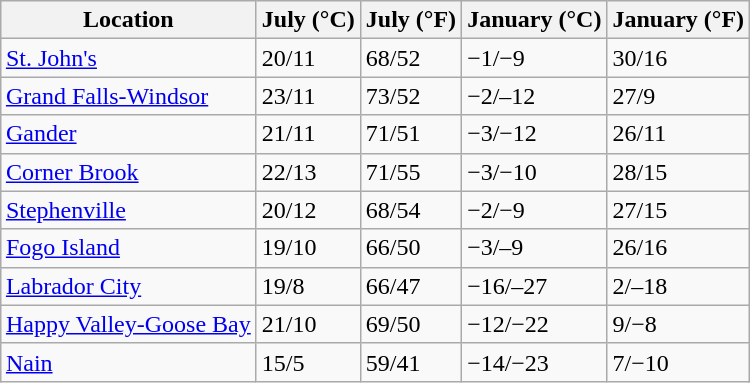<table class="wikitable sortable" style="margin:auto;">
<tr>
<th>Location</th>
<th>July (°C)</th>
<th>July (°F)</th>
<th>January (°C)</th>
<th>January (°F)</th>
</tr>
<tr>
<td><a href='#'>St. John's</a></td>
<td>20/11</td>
<td>68/52</td>
<td>−1/−9</td>
<td>30/16</td>
</tr>
<tr>
<td><a href='#'>Grand Falls-Windsor</a></td>
<td>23/11</td>
<td>73/52</td>
<td>−2/–12</td>
<td>27/9</td>
</tr>
<tr>
<td><a href='#'>Gander</a></td>
<td>21/11</td>
<td>71/51</td>
<td>−3/−12</td>
<td>26/11</td>
</tr>
<tr>
<td><a href='#'>Corner Brook</a></td>
<td>22/13</td>
<td>71/55</td>
<td>−3/−10</td>
<td>28/15</td>
</tr>
<tr>
<td><a href='#'>Stephenville</a></td>
<td>20/12</td>
<td>68/54</td>
<td>−2/−9</td>
<td>27/15</td>
</tr>
<tr>
<td><a href='#'>Fogo Island</a></td>
<td>19/10</td>
<td>66/50</td>
<td>−3/–9</td>
<td>26/16</td>
</tr>
<tr>
<td><a href='#'>Labrador City</a></td>
<td>19/8</td>
<td>66/47</td>
<td>−16/–27</td>
<td>2/–18</td>
</tr>
<tr>
<td><a href='#'>Happy Valley-Goose Bay</a></td>
<td>21/10</td>
<td>69/50</td>
<td>−12/−22</td>
<td>9/−8</td>
</tr>
<tr>
<td><a href='#'>Nain</a></td>
<td>15/5</td>
<td>59/41</td>
<td>−14/−23</td>
<td>7/−10</td>
</tr>
</table>
